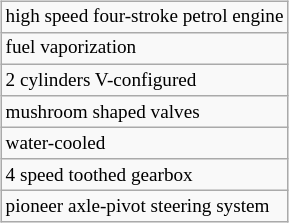<table class="wikitable" style="font-size: 80%; float:right;">
<tr>
<td>high speed four-stroke petrol engine</td>
</tr>
<tr>
<td>fuel vaporization</td>
</tr>
<tr>
<td>2 cylinders V-configured</td>
</tr>
<tr>
<td>mushroom shaped valves</td>
</tr>
<tr>
<td>water-cooled</td>
</tr>
<tr>
<td>4 speed toothed gearbox</td>
</tr>
<tr>
<td>pioneer axle-pivot steering system</td>
</tr>
</table>
